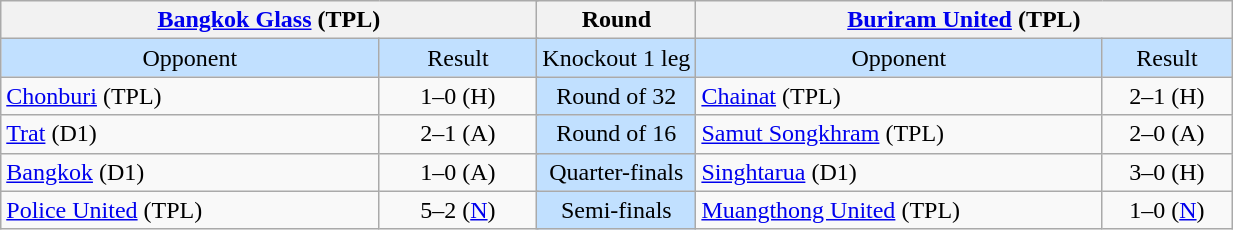<table class="wikitable" style="text-align:center">
<tr>
<th colspan=4 width="350"><a href='#'>Bangkok Glass</a> (TPL)</th>
<th>Round</th>
<th colspan=4 width="350"><a href='#'>Buriram United</a> (TPL)</th>
</tr>
<tr style="background:#C1E0FF">
<td>Opponent</td>
<td colspan=3>Result</td>
<td>Knockout 1 leg</td>
<td>Opponent</td>
<td colspan=3>Result</td>
</tr>
<tr>
<td align=left><a href='#'>Chonburi</a> (TPL)</td>
<td colspan=3>1–0 (H)</td>
<td style="background:#C1E0FF">Round of 32</td>
<td align=left><a href='#'>Chainat</a> (TPL)</td>
<td colspan=3>2–1 (H)</td>
</tr>
<tr>
<td align=left><a href='#'>Trat</a> (D1)</td>
<td colspan=3>2–1 (A)</td>
<td style="background:#C1E0FF">Round of 16</td>
<td align=left><a href='#'>Samut Songkhram</a> (TPL)</td>
<td colspan=3>2–0 (A)</td>
</tr>
<tr>
<td align=left><a href='#'>Bangkok</a> (D1)</td>
<td colspan=3>1–0 (A)</td>
<td style="background:#C1E0FF">Quarter-finals</td>
<td align=left><a href='#'>Singhtarua</a> (D1)</td>
<td colspan=3>3–0 (H)</td>
</tr>
<tr>
<td align=left><a href='#'>Police United</a> (TPL)</td>
<td colspan=3>5–2 (<a href='#'>N</a>)</td>
<td style="background:#C1E0FF">Semi-finals</td>
<td align=left><a href='#'>Muangthong United</a> (TPL)</td>
<td colspan=3>1–0 (<a href='#'>N</a>)</td>
</tr>
</table>
